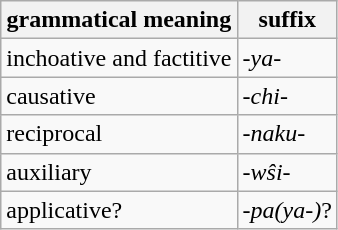<table class="wikitable">
<tr>
<th>grammatical meaning</th>
<th>suffix</th>
</tr>
<tr>
<td>inchoative and factitive</td>
<td><em>-ya-</em></td>
</tr>
<tr>
<td>causative</td>
<td><em>-chi-</em></td>
</tr>
<tr>
<td>reciprocal</td>
<td><em>-naku-</em></td>
</tr>
<tr>
<td>auxiliary</td>
<td><em>-wŝi-</em></td>
</tr>
<tr>
<td>applicative?</td>
<td><em>-pa(ya-)</em>?</td>
</tr>
</table>
